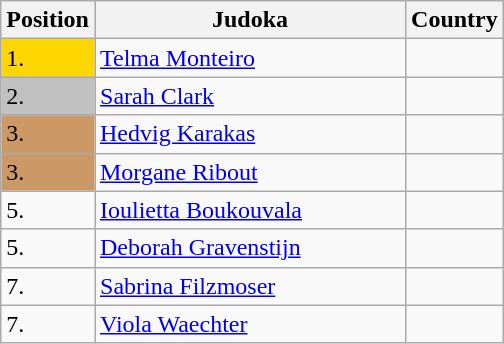<table class=wikitable>
<tr>
<th width=10>Position</th>
<th width=200>Judoka</th>
<th>Country</th>
</tr>
<tr>
<td bgcolor=gold>1.</td>
<td><a href='#'>Telma Monteiro</a></td>
<td></td>
</tr>
<tr>
<td bgcolor="silver">2.</td>
<td><a href='#'>Sarah Clark</a></td>
<td></td>
</tr>
<tr>
<td bgcolor="CC9966">3.</td>
<td><a href='#'>Hedvig Karakas</a></td>
<td></td>
</tr>
<tr>
<td bgcolor="CC9966">3.</td>
<td><a href='#'>Morgane Ribout</a></td>
<td></td>
</tr>
<tr>
<td>5.</td>
<td><a href='#'>Ioulietta Boukouvala</a></td>
<td></td>
</tr>
<tr>
<td>5.</td>
<td><a href='#'>Deborah Gravenstijn</a></td>
<td></td>
</tr>
<tr>
<td>7.</td>
<td><a href='#'>Sabrina Filzmoser</a></td>
<td></td>
</tr>
<tr>
<td>7.</td>
<td><a href='#'>Viola Waechter</a></td>
<td></td>
</tr>
</table>
